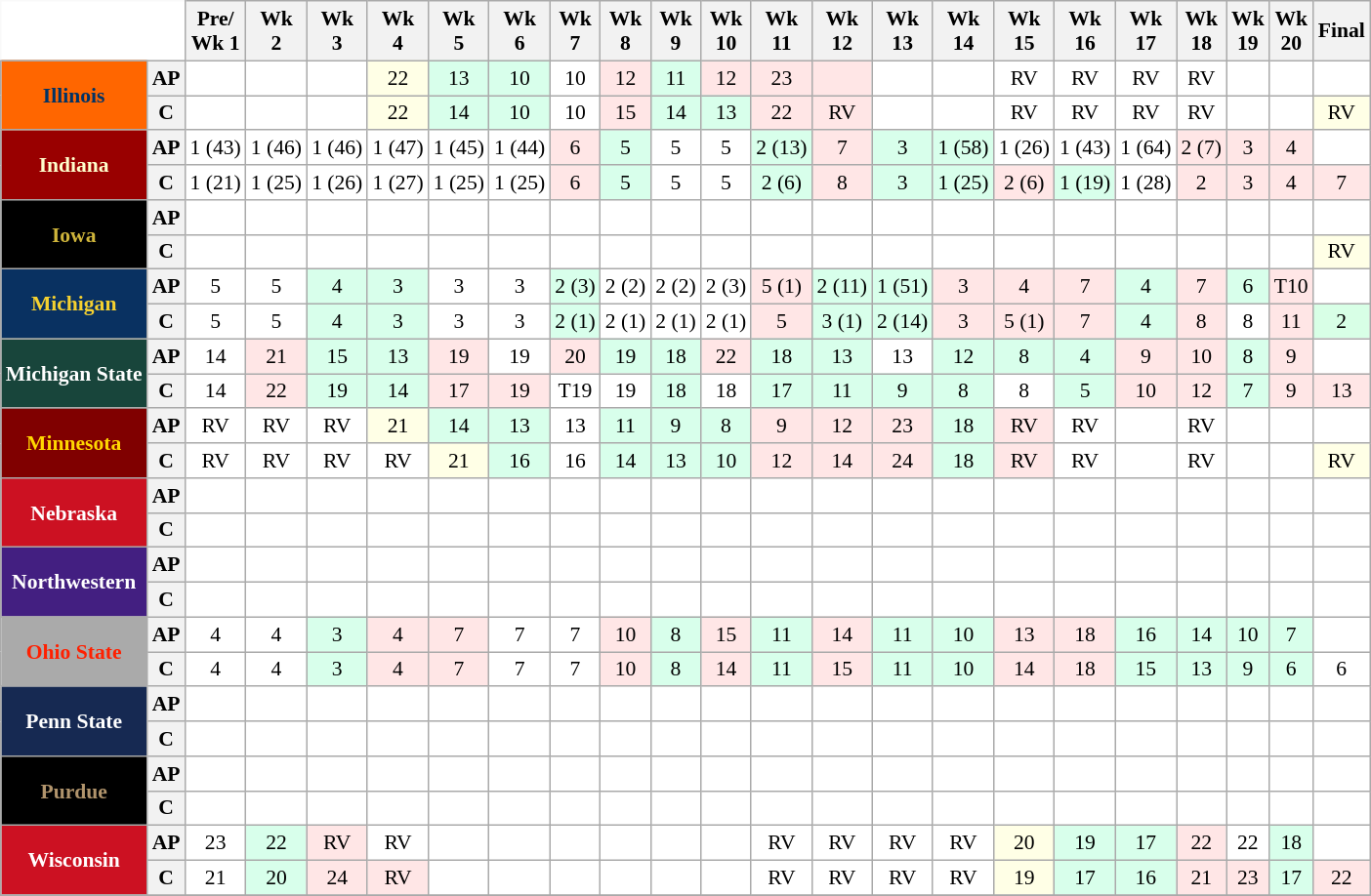<table class="wikitable" style="white-space:nowrap;font-size:90%;">
<tr>
<th colspan=2 style="background:white; border-top-style:hidden; border-left-style:hidden;"> </th>
<th>Pre/<br>Wk 1</th>
<th>Wk<br>2</th>
<th>Wk<br>3</th>
<th>Wk<br>4</th>
<th>Wk<br>5</th>
<th>Wk<br>6</th>
<th>Wk<br>7</th>
<th>Wk<br>8</th>
<th>Wk<br>9</th>
<th>Wk<br>10</th>
<th>Wk<br>11</th>
<th>Wk<br>12</th>
<th>Wk<br>13</th>
<th>Wk<br>14</th>
<th>Wk<br>15</th>
<th>Wk<br>16</th>
<th>Wk<br>17</th>
<th>Wk<br>18</th>
<th>Wk<br>19</th>
<th>Wk<br>20</th>
<th>Final</th>
</tr>
<tr style="text-align:center;">
<th rowspan=2 style="background:#FF6600; color:#003366;">Illinois</th>
<th>AP</th>
<td style="background:#FFF;"></td>
<td style="background:#FFF;"></td>
<td style="background:#FFF;"></td>
<td style="background:#ffffe6;">22</td>
<td style="background:#d8ffeb;">13</td>
<td style="background:#d8ffeb;">10</td>
<td style="background:#FFF;">10</td>
<td style="background:#ffe6e6;">12</td>
<td style="background:#d8ffeb;">11</td>
<td style="background:#ffe6e6;">12</td>
<td style="background:#ffe6e6;">23</td>
<td style="background:#ffe6e6;"></td>
<td style="background:#FFF;"></td>
<td style="background:#FFF;"></td>
<td style="background:#FFF;">RV</td>
<td style="background:#FFF;">RV</td>
<td style="background:#FFF;">RV</td>
<td style="background:#FFF;">RV</td>
<td style="background:#FFF;"></td>
<td style="background:#FFF;"></td>
<td style="background:#FFF;"></td>
</tr>
<tr style="text-align:center;">
<th>C</th>
<td style="background:#FFF;"></td>
<td style="background:#FFF;"></td>
<td style="background:#FFF;"></td>
<td style="background:#ffffe6;">22</td>
<td style="background:#d8ffeb;">14</td>
<td style="background:#d8ffeb;">10</td>
<td style="background:#FFF;">10</td>
<td style="background:#ffe6e6;">15</td>
<td style="background:#d8ffeb;">14</td>
<td style="background:#d8ffeb;">13</td>
<td style="background:#ffe6e6;">22</td>
<td style="background:#ffe6e6;">RV</td>
<td style="background:#FFF;"></td>
<td style="background:#FFF;"></td>
<td style="background:#FFF;">RV</td>
<td style="background:#FFF;">RV</td>
<td style="background:#FFF;">RV</td>
<td style="background:#FFF;">RV</td>
<td style="background:#FFF;"></td>
<td style="background:#FFF;"></td>
<td style="background:#ffffe6;">RV</td>
</tr>
<tr style="text-align:center;">
<th rowspan=2 style="background:#990000; color:#FFFFCC;">Indiana</th>
<th>AP</th>
<td style="background:#FFF;">1 (43)</td>
<td style="background:#FFF;">1 (46)</td>
<td style="background:#FFF;">1 (46)</td>
<td style="background:#FFF;">1 (47)</td>
<td style="background:#FFF;">1 (45)</td>
<td style="background:#FFF;">1 (44)</td>
<td style="background:#ffe6e6;">6</td>
<td style="background:#d8ffeb;">5</td>
<td style="background:#FFF;">5</td>
<td style="background:#FFF;">5</td>
<td style="background:#d8ffeb;">2 (13)</td>
<td style="background:#ffe6e6;">7</td>
<td style="background:#d8ffeb;">3</td>
<td style="background:#d8ffeb;">1 (58)</td>
<td style="background:#FFF;">1 (26)</td>
<td style="background:#FFF;">1 (43)</td>
<td style="background:#FFF;">1 (64)</td>
<td style="background:#ffe6e6;">2 (7)</td>
<td style="background:#ffe6e6;">3</td>
<td style="background:#ffe6e6;">4</td>
<td style="background:#FFF;"></td>
</tr>
<tr style="text-align:center;">
<th>C</th>
<td style="background:#FFF;">1 (21)</td>
<td style="background:#FFF;">1 (25)</td>
<td style="background:#FFF;">1 (26)</td>
<td style="background:#FFF;">1 (27)</td>
<td style="background:#FFF;">1 (25)</td>
<td style="background:#FFF;">1 (25)</td>
<td style="background:#ffe6e6;">6</td>
<td style="background:#d8ffeb;">5</td>
<td style="background:#FFF;">5</td>
<td style="background:#FFF;">5</td>
<td style="background:#d8ffeb;">2 (6)</td>
<td style="background:#ffe6e6;">8</td>
<td style="background:#d8ffeb;">3</td>
<td style="background:#d8ffeb;">1 (25)</td>
<td style="background:#ffe6e6;">2 (6)</td>
<td style="background:#d8ffeb;">1 (19)</td>
<td style="background:#FFF;">1 (28)</td>
<td style="background:#ffe6e6;">2</td>
<td style="background:#ffe6e6;">3</td>
<td style="background:#ffe6e6;">4</td>
<td style="background:#ffe6e6;">7</td>
</tr>
<tr style="text-align:center;">
<th rowspan=2 style="background:#000000; color:#CFB53B;">Iowa</th>
<th>AP</th>
<td style="background:#FFF;"></td>
<td style="background:#FFF;"></td>
<td style="background:#FFF;"></td>
<td style="background:#FFF;"></td>
<td style="background:#FFF;"></td>
<td style="background:#FFF;"></td>
<td style="background:#FFF;"></td>
<td style="background:#FFF;"></td>
<td style="background:#FFF;"></td>
<td style="background:#FFF;"></td>
<td style="background:#FFF;"></td>
<td style="background:#FFF;"></td>
<td style="background:#FFF;"></td>
<td style="background:#FFF;"></td>
<td style="background:#FFF;"></td>
<td style="background:#FFF;"></td>
<td style="background:#FFF;"></td>
<td style="background:#FFF;"></td>
<td style="background:#FFF;"></td>
<td style="background:#FFF;"></td>
<td style="background:#FFF;"></td>
</tr>
<tr style="text-align:center;">
<th>C</th>
<td style="background:#FFF;"></td>
<td style="background:#FFF;"></td>
<td style="background:#FFF;"></td>
<td style="background:#FFF;"></td>
<td style="background:#FFF;"></td>
<td style="background:#FFF;"></td>
<td style="background:#FFF;"></td>
<td style="background:#FFF;"></td>
<td style="background:#FFF;"></td>
<td style="background:#FFF;"></td>
<td style="background:#FFF;"></td>
<td style="background:#FFF;"></td>
<td style="background:#FFF;"></td>
<td style="background:#FFF;"></td>
<td style="background:#FFF;"></td>
<td style="background:#FFF;"></td>
<td style="background:#FFF;"></td>
<td style="background:#FFF;"></td>
<td style="background:#FFF;"></td>
<td style="background:#FFF;"></td>
<td style="background:#ffffe6;">RV</td>
</tr>
<tr style="text-align:center;">
<th rowspan=2 style="background:#093161; color:#f5d130;">Michigan</th>
<th>AP</th>
<td style="background:#FFF;">5</td>
<td style="background:#FFF;">5</td>
<td style="background:#d8ffeb;">4</td>
<td style="background:#d8ffeb;">3</td>
<td style="background:#FFF;">3</td>
<td style="background:#FFF;">3</td>
<td style="background:#d8ffeb;">2 (3)</td>
<td style="background:#FFF;">2 (2)</td>
<td style="background:#FFF;">2 (2)</td>
<td style="background:#FFF;">2 (3)</td>
<td style="background:#ffe6e6;">5 (1)</td>
<td style="background:#d8ffeb;">2 (11)</td>
<td style="background:#d8ffeb;">1 (51)</td>
<td style="background:#ffe6e6;">3</td>
<td style="background:#ffe6e6;">4</td>
<td style="background:#ffe6e6;">7</td>
<td style="background:#d8ffeb;">4</td>
<td style="background:#ffe6e6;">7</td>
<td style="background:#d8ffeb;">6</td>
<td style="background:#ffe6e6;">T10</td>
<td style="background:#FFF;"></td>
</tr>
<tr style="text-align:center;">
<th>C</th>
<td style="background:#FFF;">5</td>
<td style="background:#FFF;">5</td>
<td style="background:#d8ffeb;">4</td>
<td style="background:#d8ffeb;">3</td>
<td style="background:#FFF;">3</td>
<td style="background:#FFF;">3</td>
<td style="background:#d8ffeb;">2 (1)</td>
<td style="background:#FFF;">2 (1)</td>
<td style="background:#FFF;">2 (1)</td>
<td style="background:#FFF;">2 (1)</td>
<td style="background:#ffe6e6;">5</td>
<td style="background:#d8ffeb;">3 (1)</td>
<td style="background:#d8ffeb;">2 (14)</td>
<td style="background:#ffe6e6;">3</td>
<td style="background:#ffe6e6;">5 (1)</td>
<td style="background:#ffe6e6;">7</td>
<td style="background:#d8ffeb;">4</td>
<td style="background:#ffe6e6;">8</td>
<td style="background:#FFF;">8</td>
<td style="background:#ffe6e6;">11</td>
<td style="background:#d8ffe6;">2</td>
</tr>
<tr style="text-align:center;">
<th rowspan=2 style="background:#18453b; color:#FFFFFF;">Michigan State</th>
<th>AP</th>
<td style="background:#FFF;">14</td>
<td style="background:#ffe6e6;">21</td>
<td style="background:#d8ffeb;">15</td>
<td style="background:#d8ffeb;">13</td>
<td style="background:#ffe6e6;">19</td>
<td style="background:#FFF;">19</td>
<td style="background:#ffe6e6;">20</td>
<td style="background:#d8ffeb;">19</td>
<td style="background:#d8ffeb;">18</td>
<td style="background:#ffe6e6;">22</td>
<td style="background:#d8ffeb;">18</td>
<td style="background:#d8ffeb;">13</td>
<td style="background:#FFF;">13</td>
<td style="background:#d8ffeb;">12</td>
<td style="background:#d8ffeb;">8</td>
<td style="background:#d8ffeb;">4</td>
<td style="background:#ffe6e6;">9</td>
<td style="background:#ffe6e6;">10</td>
<td style="background:#d8ffeb;">8</td>
<td style="background:#ffe6e6;">9</td>
<td style="background:#FFF;"></td>
</tr>
<tr style="text-align:center;">
<th>C</th>
<td style="background:#FFF;">14</td>
<td style="background:#ffe6e6;">22</td>
<td style="background:#d8ffeb;">19</td>
<td style="background:#d8ffeb;">14</td>
<td style="background:#ffe6e6;">17</td>
<td style="background:#ffe6e6;">19</td>
<td style="background:#FFF;">T19</td>
<td style="background:#FFF;">19</td>
<td style="background:#d8ffeb;">18</td>
<td style="background:#FFF;">18</td>
<td style="background:#d8ffeb;">17</td>
<td style="background:#d8ffeb;">11</td>
<td style="background:#d8ffeb;">9</td>
<td style="background:#d8ffeb;">8</td>
<td style="background:#FFF;">8</td>
<td style="background:#d8ffeb;">5</td>
<td style="background:#ffe6e6;">10</td>
<td style="background:#ffe6e6;">12</td>
<td style="background:#d8ffeb;">7</td>
<td style="background:#ffe6e6;">9</td>
<td style="background:#ffe6e6;">13</td>
</tr>
<tr style="text-align:center;">
<th rowspan=2 style="background:#800000; color:#FFD700;">Minnesota</th>
<th>AP</th>
<td style="background:#FFF;">RV</td>
<td style="background:#FFF;">RV</td>
<td style="background:#FFF;">RV</td>
<td style="background:#ffffe6;">21</td>
<td style="background:#d8ffeb;">14</td>
<td style="background:#d8ffeb;">13</td>
<td style="background:#FFF;">13</td>
<td style="background:#d8ffeb;">11</td>
<td style="background:#d8ffeb;">9</td>
<td style="background:#d8ffeb;">8</td>
<td style="background:#ffe6e6;">9</td>
<td style="background:#ffe6e6;">12</td>
<td style="background:#ffe6e6;">23</td>
<td style="background:#d8ffeb;">18</td>
<td style="background:#ffe6e6;">RV</td>
<td style="background:#FFF;">RV</td>
<td style="background:#FFF;"></td>
<td style="background:#FFF;">RV</td>
<td style="background:#FFF;"></td>
<td style="background:#FFF;"></td>
<td style="background:#FFF;"></td>
</tr>
<tr style="text-align:center;">
<th>C</th>
<td style="background:#FFF;">RV</td>
<td style="background:#FFF;">RV</td>
<td style="background:#FFF;">RV</td>
<td style="background:#FFF;">RV</td>
<td style="background:#ffffe6;">21</td>
<td style="background:#d8ffeb;">16</td>
<td style="background:#FFF;">16</td>
<td style="background:#d8ffeb;">14</td>
<td style="background:#d8ffeb;">13</td>
<td style="background:#d8ffeb;">10</td>
<td style="background:#ffe6e6;">12</td>
<td style="background:#ffe6e6;">14</td>
<td style="background:#ffe6e6;">24</td>
<td style="background:#d8ffeb;">18</td>
<td style="background:#ffe6e6;">RV</td>
<td style="background:#FFF;">RV</td>
<td style="background:#FFF;"></td>
<td style="background:#FFF;">RV</td>
<td style="background:#FFF;"></td>
<td style="background:#FFF;"></td>
<td style="background:#ffffe6;">RV</td>
</tr>
<tr style="text-align:center;">
<th rowspan=2 style="background:#cc1122; color:#FFFFFF;">Nebraska</th>
<th>AP</th>
<td style="background:#FFF;"></td>
<td style="background:#FFF;"></td>
<td style="background:#FFF;"></td>
<td style="background:#FFF;"></td>
<td style="background:#FFF;"></td>
<td style="background:#FFF;"></td>
<td style="background:#FFF;"></td>
<td style="background:#FFF;"></td>
<td style="background:#FFF;"></td>
<td style="background:#FFF;"></td>
<td style="background:#FFF;"></td>
<td style="background:#FFF;"></td>
<td style="background:#FFF;"></td>
<td style="background:#FFF;"></td>
<td style="background:#FFF;"></td>
<td style="background:#FFF;"></td>
<td style="background:#FFF;"></td>
<td style="background:#FFF;"></td>
<td style="background:#FFF;"></td>
<td style="background:#FFF;"></td>
<td style="background:#FFF;"></td>
</tr>
<tr style="text-align:center;">
<th>C</th>
<td style="background:#FFF;"></td>
<td style="background:#FFF;"></td>
<td style="background:#FFF;"></td>
<td style="background:#FFF;"></td>
<td style="background:#FFF;"></td>
<td style="background:#FFF;"></td>
<td style="background:#FFF;"></td>
<td style="background:#FFF;"></td>
<td style="background:#FFF;"></td>
<td style="background:#FFF;"></td>
<td style="background:#FFF;"></td>
<td style="background:#FFF;"></td>
<td style="background:#FFF;"></td>
<td style="background:#FFF;"></td>
<td style="background:#FFF;"></td>
<td style="background:#FFF;"></td>
<td style="background:#FFF;"></td>
<td style="background:#FFF;"></td>
<td style="background:#FFF;"></td>
<td style="background:#FFF;"></td>
<td style="background:#FFF;"></td>
</tr>
<tr style="text-align:center;">
<th rowspan=2 style="background:#431F81; color:#FFFFFF;">Northwestern</th>
<th>AP</th>
<td style="background:#FFF;"></td>
<td style="background:#FFF;"></td>
<td style="background:#FFF;"></td>
<td style="background:#FFF;"></td>
<td style="background:#FFF;"></td>
<td style="background:#FFF;"></td>
<td style="background:#FFF;"></td>
<td style="background:#FFF;"></td>
<td style="background:#FFF;"></td>
<td style="background:#FFF;"></td>
<td style="background:#FFF;"></td>
<td style="background:#FFF;"></td>
<td style="background:#FFF;"></td>
<td style="background:#FFF;"></td>
<td style="background:#FFF;"></td>
<td style="background:#FFF;"></td>
<td style="background:#FFF;"></td>
<td style="background:#FFF;"></td>
<td style="background:#FFF;"></td>
<td style="background:#FFF;"></td>
<td style="background:#FFF;"></td>
</tr>
<tr style="text-align:center;">
<th>C</th>
<td style="background:#FFF;"></td>
<td style="background:#FFF;"></td>
<td style="background:#FFF;"></td>
<td style="background:#FFF;"></td>
<td style="background:#FFF;"></td>
<td style="background:#FFF;"></td>
<td style="background:#FFF;"></td>
<td style="background:#FFF;"></td>
<td style="background:#FFF;"></td>
<td style="background:#FFF;"></td>
<td style="background:#FFF;"></td>
<td style="background:#FFF;"></td>
<td style="background:#FFF;"></td>
<td style="background:#FFF;"></td>
<td style="background:#FFF;"></td>
<td style="background:#FFF;"></td>
<td style="background:#FFF;"></td>
<td style="background:#FFF;"></td>
<td style="background:#FFF;"></td>
<td style="background:#FFF;"></td>
<td style="background:#FFF;"></td>
</tr>
<tr style="text-align:center;">
<th rowspan=2 style="background:#AAAAAA; color:#FF2000;">Ohio State</th>
<th>AP</th>
<td style="background:#FFF;">4</td>
<td style="background:#FFF;">4</td>
<td style="background:#d8ffeb;">3</td>
<td style="background:#ffe6e6;">4</td>
<td style="background:#ffe6e6;">7</td>
<td style="background:#FFF;">7</td>
<td style="background:#FFF;">7</td>
<td style="background:#ffe6e6;">10</td>
<td style="background:#d8ffeb;">8</td>
<td style="background:#ffe6e6;">15</td>
<td style="background:#d8ffeb;">11</td>
<td style="background:#ffe6e6;">14</td>
<td style="background:#d8ffeb;">11</td>
<td style="background:#d8ffeb;">10</td>
<td style="background:#ffe6e6;">13</td>
<td style="background:#ffe6e6;">18</td>
<td style="background:#d8ffeb;">16</td>
<td style="background:#d8ffeb;">14</td>
<td style="background:#d8ffeb;">10</td>
<td style="background:#d8ffeb;">7</td>
<td style="background:#FFF;"></td>
</tr>
<tr style="text-align:center;">
<th>C</th>
<td style="background:#FFF;">4</td>
<td style="background:#FFF;">4</td>
<td style="background:#d8ffeb;">3</td>
<td style="background:#ffe6e6;">4</td>
<td style="background:#ffe6e6;">7</td>
<td style="background:#FFF;">7</td>
<td style="background:#FFF;">7</td>
<td style="background:#ffe6e6;">10</td>
<td style="background:#d8ffeb;">8</td>
<td style="background:#ffe6e6;">14</td>
<td style="background:#d8ffeb;">11</td>
<td style="background:#ffe6e6;">15</td>
<td style="background:#d8ffeb;">11</td>
<td style="background:#d8ffeb;">10</td>
<td style="background:#ffe6e6;">14</td>
<td style="background:#ffe6e6;">18</td>
<td style="background:#d8ffeb;">15</td>
<td style="background:#d8ffeb;">13</td>
<td style="background:#d8ffeb;">9</td>
<td style="background:#d8ffeb;">6</td>
<td style="background:#FFF;">6</td>
</tr>
<tr style="text-align:center;">
<th rowspan=2 style="background:#162952; color:#FFFFFF;">Penn State</th>
<th>AP</th>
<td style="background:#FFF;"></td>
<td style="background:#FFF;"></td>
<td style="background:#FFF;"></td>
<td style="background:#FFF;"></td>
<td style="background:#FFF;"></td>
<td style="background:#FFF;"></td>
<td style="background:#FFF;"></td>
<td style="background:#FFF;"></td>
<td style="background:#FFF;"></td>
<td style="background:#FFF;"></td>
<td style="background:#FFF;"></td>
<td style="background:#FFF;"></td>
<td style="background:#FFF;"></td>
<td style="background:#FFF;"></td>
<td style="background:#FFF;"></td>
<td style="background:#FFF;"></td>
<td style="background:#FFF;"></td>
<td style="background:#FFF;"></td>
<td style="background:#FFF;"></td>
<td style="background:#FFF;"></td>
<td style="background:#FFF;"></td>
</tr>
<tr style="text-align:center;">
<th>C</th>
<td style="background:#FFF;"></td>
<td style="background:#FFF;"></td>
<td style="background:#FFF;"></td>
<td style="background:#FFF;"></td>
<td style="background:#FFF;"></td>
<td style="background:#FFF;"></td>
<td style="background:#FFF;"></td>
<td style="background:#FFF;"></td>
<td style="background:#FFF;"></td>
<td style="background:#FFF;"></td>
<td style="background:#FFF;"></td>
<td style="background:#FFF;"></td>
<td style="background:#FFF;"></td>
<td style="background:#FFF;"></td>
<td style="background:#FFF;"></td>
<td style="background:#FFF;"></td>
<td style="background:#FFF;"></td>
<td style="background:#FFF;"></td>
<td style="background:#FFF;"></td>
<td style="background:#FFF;"></td>
<td style="background:#FFF;"></td>
</tr>
<tr style="text-align:center;">
<th rowspan=2 style="background:#000000; color:#b1946c;">Purdue</th>
<th>AP</th>
<td style="background:#FFF;"></td>
<td style="background:#FFF;"></td>
<td style="background:#FFF;"></td>
<td style="background:#FFF;"></td>
<td style="background:#FFF;"></td>
<td style="background:#FFF;"></td>
<td style="background:#FFF;"></td>
<td style="background:#FFF;"></td>
<td style="background:#FFF;"></td>
<td style="background:#FFF;"></td>
<td style="background:#FFF;"></td>
<td style="background:#FFF;"></td>
<td style="background:#FFF;"></td>
<td style="background:#FFF;"></td>
<td style="background:#FFF;"></td>
<td style="background:#FFF;"></td>
<td style="background:#FFF;"></td>
<td style="background:#FFF;"></td>
<td style="background:#FFF;"></td>
<td style="background:#FFF;"></td>
<td style="background:#FFF;"></td>
</tr>
<tr style="text-align:center;">
<th>C</th>
<td style="background:#FFF;"></td>
<td style="background:#FFF;"></td>
<td style="background:#FFF;"></td>
<td style="background:#FFF;"></td>
<td style="background:#FFF;"></td>
<td style="background:#FFF;"></td>
<td style="background:#FFF;"></td>
<td style="background:#FFF;"></td>
<td style="background:#FFF;"></td>
<td style="background:#FFF;"></td>
<td style="background:#FFF;"></td>
<td style="background:#FFF;"></td>
<td style="background:#FFF;"></td>
<td style="background:#FFF;"></td>
<td style="background:#FFF;"></td>
<td style="background:#FFF;"></td>
<td style="background:#FFF;"></td>
<td style="background:#FFF;"></td>
<td style="background:#FFF;"></td>
<td style="background:#FFF;"></td>
<td style="background:#FFF;"></td>
</tr>
<tr style="text-align:center;">
<th rowspan=2 style="background:#cc1122; color:#FFFFFF;">Wisconsin</th>
<th>AP</th>
<td style="background:#FFF;">23</td>
<td style="background:#d8ffeb;">22</td>
<td style="background:#ffe6e6;">RV</td>
<td style="background:#FFF;">RV</td>
<td style="background:#FFF;"></td>
<td style="background:#FFF;"></td>
<td style="background:#FFF;"></td>
<td style="background:#FFF;"></td>
<td style="background:#FFF;"></td>
<td style="background:#FFF;"></td>
<td style="background:#FFF;">RV</td>
<td style="background:#FFF;">RV</td>
<td style="background:#FFF;">RV</td>
<td style="background:#FFF;">RV</td>
<td style="background:#ffffe6;">20</td>
<td style="background:#d8ffeb;">19</td>
<td style="background:#d8ffeb;">17</td>
<td style="background:#ffe6e6;">22</td>
<td style="background:#FFF;">22</td>
<td style="background:#d8ffeb;">18</td>
<td style="background:#FFF;"></td>
</tr>
<tr style="text-align:center;">
<th>C</th>
<td style="background:#FFF;">21</td>
<td style="background:#d8ffeb;">20</td>
<td style="background:#ffe6e6;">24</td>
<td style="background:#ffe6e6;">RV</td>
<td style="background:#FFF;"></td>
<td style="background:#FFF;"></td>
<td style="background:#FFF;"></td>
<td style="background:#FFF;"></td>
<td style="background:#FFF;"></td>
<td style="background:#FFF;"></td>
<td style="background:#FFF;">RV</td>
<td style="background:#FFF;">RV</td>
<td style="background:#FFF;">RV</td>
<td style="background:#FFF;">RV</td>
<td style="background:#ffffe6;">19</td>
<td style="background:#d8ffeb;">17</td>
<td style="background:#d8ffeb;">16</td>
<td style="background:#ffe6e6;">21</td>
<td style="background:#ffe6e6;">23</td>
<td style="background:#d8ffeb;">17</td>
<td style="background:#ffe6e6;">22</td>
</tr>
<tr>
</tr>
</table>
